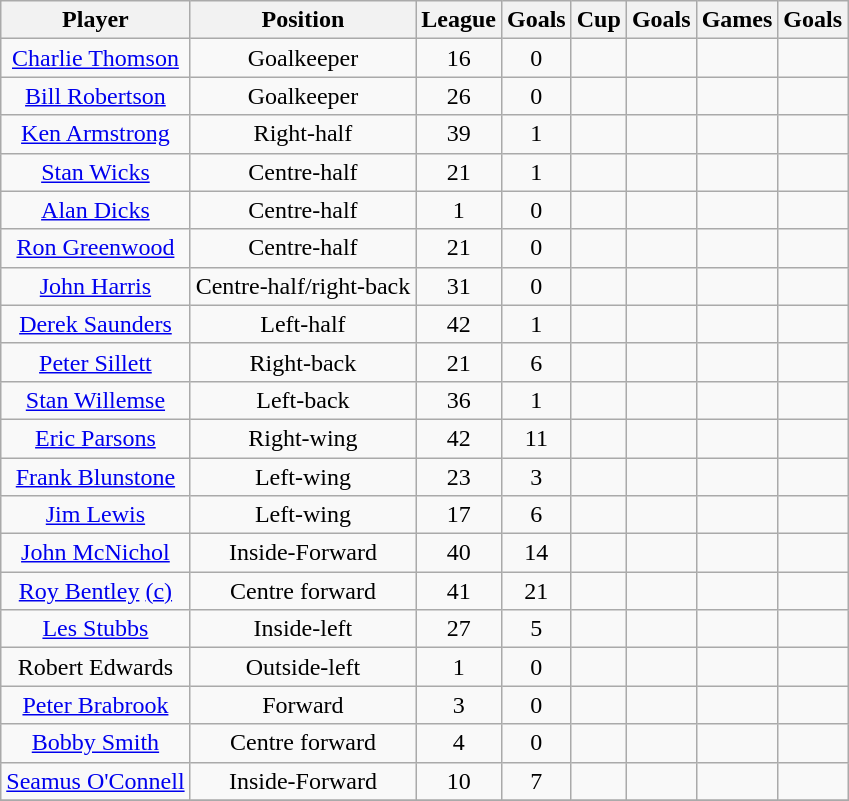<table class="wikitable sortable" style="text-align: center;">
<tr>
<th>Player</th>
<th>Position</th>
<th>League</th>
<th>Goals</th>
<th>Cup</th>
<th>Goals</th>
<th>Games</th>
<th>Goals</th>
</tr>
<tr>
<td> <a href='#'>Charlie Thomson</a></td>
<td>Goalkeeper</td>
<td>16</td>
<td>0</td>
<td></td>
<td></td>
<td></td>
<td></td>
</tr>
<tr>
<td> <a href='#'>Bill Robertson</a></td>
<td>Goalkeeper</td>
<td>26</td>
<td>0</td>
<td></td>
<td></td>
<td></td>
<td></td>
</tr>
<tr>
<td> <a href='#'>Ken Armstrong</a></td>
<td>Right-half</td>
<td>39</td>
<td>1</td>
<td></td>
<td></td>
<td></td>
<td></td>
</tr>
<tr>
<td> <a href='#'>Stan Wicks</a></td>
<td>Centre-half</td>
<td>21</td>
<td>1</td>
<td></td>
<td></td>
<td></td>
<td></td>
</tr>
<tr>
<td> <a href='#'>Alan Dicks</a></td>
<td>Centre-half</td>
<td>1</td>
<td>0</td>
<td></td>
<td></td>
<td></td>
<td></td>
</tr>
<tr>
<td> <a href='#'>Ron Greenwood</a></td>
<td>Centre-half</td>
<td>21</td>
<td>0</td>
<td></td>
<td></td>
<td></td>
<td></td>
</tr>
<tr>
<td> <a href='#'>John Harris</a></td>
<td>Centre-half/right-back</td>
<td>31</td>
<td>0</td>
<td></td>
<td></td>
<td></td>
<td></td>
</tr>
<tr>
<td> <a href='#'>Derek Saunders</a></td>
<td>Left-half</td>
<td>42</td>
<td>1</td>
<td></td>
<td></td>
<td></td>
<td></td>
</tr>
<tr>
<td> <a href='#'>Peter Sillett</a></td>
<td>Right-back</td>
<td>21</td>
<td>6</td>
<td></td>
<td></td>
<td></td>
<td></td>
</tr>
<tr>
<td> <a href='#'>Stan Willemse</a></td>
<td>Left-back</td>
<td>36</td>
<td>1</td>
<td></td>
<td></td>
<td></td>
<td></td>
</tr>
<tr>
<td> <a href='#'>Eric Parsons</a></td>
<td>Right-wing</td>
<td>42</td>
<td>11</td>
<td></td>
<td></td>
<td></td>
<td></td>
</tr>
<tr>
<td> <a href='#'>Frank Blunstone</a></td>
<td>Left-wing</td>
<td>23</td>
<td>3</td>
<td></td>
<td></td>
<td></td>
<td></td>
</tr>
<tr>
<td> <a href='#'>Jim Lewis</a></td>
<td>Left-wing</td>
<td>17</td>
<td>6</td>
<td></td>
<td></td>
<td></td>
<td></td>
</tr>
<tr>
<td> <a href='#'>John McNichol</a></td>
<td>Inside-Forward</td>
<td>40</td>
<td>14</td>
<td></td>
<td></td>
<td></td>
<td></td>
</tr>
<tr>
<td> <a href='#'>Roy Bentley</a> <a href='#'>(c)</a></td>
<td>Centre forward</td>
<td>41</td>
<td>21</td>
<td></td>
<td></td>
<td></td>
<td></td>
</tr>
<tr>
<td> <a href='#'>Les Stubbs</a></td>
<td>Inside-left</td>
<td>27</td>
<td>5</td>
<td></td>
<td></td>
<td></td>
<td></td>
</tr>
<tr>
<td> Robert Edwards</td>
<td>Outside-left</td>
<td>1</td>
<td>0</td>
<td></td>
<td></td>
<td></td>
<td></td>
</tr>
<tr>
<td> <a href='#'>Peter Brabrook</a></td>
<td>Forward</td>
<td>3</td>
<td>0</td>
<td></td>
<td></td>
<td></td>
<td></td>
</tr>
<tr>
<td> <a href='#'>Bobby Smith</a></td>
<td>Centre forward</td>
<td>4</td>
<td>0</td>
<td></td>
<td></td>
<td></td>
<td></td>
</tr>
<tr>
<td> <a href='#'>Seamus O'Connell</a></td>
<td>Inside-Forward</td>
<td>10</td>
<td>7</td>
<td></td>
<td></td>
<td></td>
<td></td>
</tr>
<tr>
</tr>
</table>
